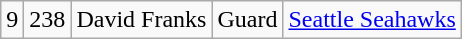<table class="wikitable" style="text-align:center">
<tr>
<td>9</td>
<td>238</td>
<td>David Franks</td>
<td>Guard</td>
<td><a href='#'>Seattle Seahawks</a></td>
</tr>
</table>
